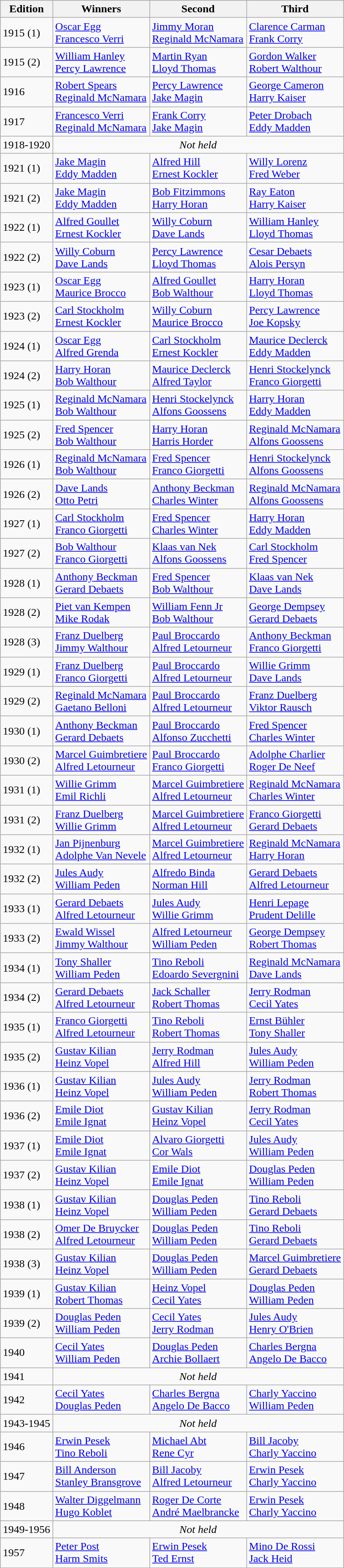<table class="wikitable">
<tr style="background:#efefef;">
<th>Edition</th>
<th>Winners</th>
<th>Second</th>
<th>Third</th>
</tr>
<tr>
<td>1915 (1)</td>
<td> <a href='#'>Oscar Egg</a><br> <a href='#'>Francesco Verri</a></td>
<td> <a href='#'>Jimmy Moran</a><br> <a href='#'>Reginald McNamara</a></td>
<td> <a href='#'>Clarence Carman</a><br> <a href='#'>Frank Corry</a></td>
</tr>
<tr>
<td>1915 (2)</td>
<td> <a href='#'>William Hanley</a><br> <a href='#'>Percy Lawrence</a></td>
<td> <a href='#'>Martin Ryan</a><br> <a href='#'>Lloyd Thomas</a></td>
<td> <a href='#'>Gordon Walker</a><br> <a href='#'>Robert Walthour</a></td>
</tr>
<tr>
<td>1916</td>
<td> <a href='#'>Robert Spears</a><br> <a href='#'>Reginald McNamara</a></td>
<td> <a href='#'>Percy Lawrence</a><br> <a href='#'>Jake Magin</a></td>
<td> <a href='#'>George Cameron</a><br> <a href='#'>Harry Kaiser</a></td>
</tr>
<tr>
<td>1917</td>
<td> <a href='#'>Francesco Verri</a><br> <a href='#'>Reginald McNamara</a></td>
<td> <a href='#'>Frank Corry</a><br> <a href='#'>Jake Magin</a></td>
<td> <a href='#'>Peter Drobach</a><br> <a href='#'>Eddy Madden</a></td>
</tr>
<tr>
<td>1918-1920</td>
<td colspan=3 align=center><em>Not held</em></td>
</tr>
<tr>
<td>1921 (1)</td>
<td> <a href='#'>Jake Magin</a><br> <a href='#'>Eddy Madden</a></td>
<td> <a href='#'>Alfred Hill</a><br> <a href='#'>Ernest Kockler</a></td>
<td> <a href='#'>Willy Lorenz</a><br> <a href='#'>Fred Weber</a></td>
</tr>
<tr>
<td>1921 (2)</td>
<td> <a href='#'>Jake Magin</a><br> <a href='#'>Eddy Madden</a></td>
<td> <a href='#'>Bob Fitzimmons</a><br> <a href='#'>Harry Horan</a></td>
<td> <a href='#'>Ray Eaton</a><br> <a href='#'>Harry Kaiser</a></td>
</tr>
<tr>
<td>1922 (1)</td>
<td> <a href='#'>Alfred Goullet</a><br> <a href='#'>Ernest Kockler</a></td>
<td> <a href='#'>Willy Coburn</a><br> <a href='#'>Dave Lands</a></td>
<td> <a href='#'>William Hanley</a><br> <a href='#'>Lloyd Thomas</a></td>
</tr>
<tr>
<td>1922 (2)</td>
<td> <a href='#'>Willy Coburn</a><br> <a href='#'>Dave Lands</a></td>
<td> <a href='#'>Percy Lawrence</a><br> <a href='#'>Lloyd Thomas</a></td>
<td> <a href='#'>Cesar Debaets</a><br> <a href='#'>Alois Persyn</a></td>
</tr>
<tr>
<td>1923 (1)</td>
<td> <a href='#'>Oscar Egg</a><br> <a href='#'>Maurice Brocco</a></td>
<td> <a href='#'>Alfred Goullet</a><br> <a href='#'>Bob Walthour</a></td>
<td> <a href='#'>Harry Horan</a><br> <a href='#'>Lloyd Thomas</a></td>
</tr>
<tr>
<td>1923 (2)</td>
<td> <a href='#'>Carl Stockholm</a><br> <a href='#'>Ernest Kockler</a></td>
<td> <a href='#'>Willy Coburn</a><br> <a href='#'>Maurice Brocco</a></td>
<td> <a href='#'>Percy Lawrence</a><br> <a href='#'>Joe Kopsky</a></td>
</tr>
<tr>
<td>1924 (1)</td>
<td> <a href='#'>Oscar Egg</a><br> <a href='#'>Alfred Grenda</a></td>
<td> <a href='#'>Carl Stockholm</a><br> <a href='#'>Ernest Kockler</a></td>
<td> <a href='#'>Maurice Declerck</a><br> <a href='#'>Eddy Madden</a></td>
</tr>
<tr>
<td>1924 (2)</td>
<td> <a href='#'>Harry Horan</a><br> <a href='#'>Bob Walthour</a></td>
<td> <a href='#'>Maurice Declerck</a><br> <a href='#'>Alfred Taylor</a></td>
<td> <a href='#'>Henri Stockelynck</a><br> <a href='#'>Franco Giorgetti</a></td>
</tr>
<tr>
<td>1925 (1)</td>
<td> <a href='#'>Reginald McNamara</a><br> <a href='#'>Bob Walthour</a></td>
<td> <a href='#'>Henri Stockelynck</a><br> <a href='#'>Alfons Goossens</a></td>
<td> <a href='#'>Harry Horan</a><br> <a href='#'>Eddy Madden</a></td>
</tr>
<tr>
<td>1925 (2)</td>
<td> <a href='#'>Fred Spencer</a><br> <a href='#'>Bob Walthour</a></td>
<td> <a href='#'>Harry Horan</a><br> <a href='#'>Harris Horder</a></td>
<td> <a href='#'>Reginald McNamara</a><br> <a href='#'>Alfons Goossens</a></td>
</tr>
<tr>
<td>1926 (1)</td>
<td> <a href='#'>Reginald McNamara</a><br> <a href='#'>Bob Walthour</a></td>
<td> <a href='#'>Fred Spencer</a><br> <a href='#'>Franco Giorgetti</a></td>
<td> <a href='#'>Henri Stockelynck</a><br> <a href='#'>Alfons Goossens</a></td>
</tr>
<tr>
<td>1926 (2)</td>
<td> <a href='#'>Dave Lands</a><br> <a href='#'>Otto Petri</a></td>
<td> <a href='#'>Anthony Beckman</a><br> <a href='#'>Charles Winter</a></td>
<td> <a href='#'>Reginald McNamara</a><br> <a href='#'>Alfons Goossens</a></td>
</tr>
<tr>
<td>1927 (1)</td>
<td> <a href='#'>Carl Stockholm</a><br> <a href='#'>Franco Giorgetti</a></td>
<td> <a href='#'>Fred Spencer</a><br> <a href='#'>Charles Winter</a></td>
<td> <a href='#'>Harry Horan</a><br> <a href='#'>Eddy Madden</a></td>
</tr>
<tr>
<td>1927 (2)</td>
<td> <a href='#'>Bob Walthour</a><br> <a href='#'>Franco Giorgetti</a></td>
<td> <a href='#'>Klaas van Nek</a><br> <a href='#'>Alfons Goossens</a></td>
<td> <a href='#'>Carl Stockholm</a><br> <a href='#'>Fred Spencer</a></td>
</tr>
<tr>
<td>1928 (1)</td>
<td> <a href='#'>Anthony Beckman</a><br> <a href='#'>Gerard Debaets</a></td>
<td> <a href='#'>Fred Spencer</a><br> <a href='#'>Bob Walthour</a></td>
<td> <a href='#'>Klaas van Nek</a><br> <a href='#'>Dave Lands</a></td>
</tr>
<tr>
<td>1928 (2)</td>
<td> <a href='#'>Piet van Kempen</a><br> <a href='#'>Mike Rodak</a></td>
<td> <a href='#'>William Fenn Jr</a><br> <a href='#'>Bob Walthour</a></td>
<td> <a href='#'>George Dempsey</a><br> <a href='#'>Gerard Debaets</a></td>
</tr>
<tr>
<td>1928 (3)</td>
<td> <a href='#'>Franz Duelberg</a><br> <a href='#'>Jimmy Walthour</a></td>
<td> <a href='#'>Paul Broccardo</a><br> <a href='#'>Alfred Letourneur</a></td>
<td> <a href='#'>Anthony Beckman</a><br> <a href='#'>Franco Giorgetti</a></td>
</tr>
<tr>
<td>1929 (1)</td>
<td> <a href='#'>Franz Duelberg</a><br> <a href='#'>Franco Giorgetti</a></td>
<td> <a href='#'>Paul Broccardo</a><br> <a href='#'>Alfred Letourneur</a></td>
<td> <a href='#'>Willie Grimm</a><br> <a href='#'>Dave Lands</a></td>
</tr>
<tr>
<td>1929 (2)</td>
<td> <a href='#'>Reginald McNamara</a><br> <a href='#'>Gaetano Belloni</a></td>
<td> <a href='#'>Paul Broccardo</a><br> <a href='#'>Alfred Letourneur</a></td>
<td> <a href='#'>Franz Duelberg</a><br> <a href='#'>Viktor Rausch</a></td>
</tr>
<tr>
<td>1930 (1)</td>
<td> <a href='#'>Anthony Beckman</a><br> <a href='#'>Gerard Debaets</a></td>
<td> <a href='#'>Paul Broccardo</a><br> <a href='#'>Alfonso Zucchetti</a></td>
<td> <a href='#'>Fred Spencer</a><br> <a href='#'>Charles Winter</a></td>
</tr>
<tr>
<td>1930 (2)</td>
<td> <a href='#'>Marcel Guimbretiere</a><br> <a href='#'>Alfred Letourneur</a></td>
<td> <a href='#'>Paul Broccardo</a><br> <a href='#'>Franco Giorgetti</a></td>
<td> <a href='#'>Adolphe Charlier</a><br> <a href='#'>Roger De Neef</a></td>
</tr>
<tr>
<td>1931 (1)</td>
<td> <a href='#'>Willie Grimm</a><br> <a href='#'>Emil Richli</a></td>
<td> <a href='#'>Marcel Guimbretiere</a><br> <a href='#'>Alfred Letourneur</a></td>
<td> <a href='#'>Reginald McNamara</a><br> <a href='#'>Charles Winter</a></td>
</tr>
<tr>
<td>1931 (2)</td>
<td> <a href='#'>Franz Duelberg</a><br> <a href='#'>Willie Grimm</a></td>
<td> <a href='#'>Marcel Guimbretiere</a><br> <a href='#'>Alfred Letourneur</a></td>
<td> <a href='#'>Franco Giorgetti</a><br> <a href='#'>Gerard Debaets</a></td>
</tr>
<tr>
<td>1932 (1)</td>
<td> <a href='#'>Jan Pijnenburg</a><br> <a href='#'>Adolphe Van Nevele</a></td>
<td> <a href='#'>Marcel Guimbretiere</a><br> <a href='#'>Alfred Letourneur</a></td>
<td> <a href='#'>Reginald McNamara</a><br> <a href='#'>Harry Horan</a></td>
</tr>
<tr>
<td>1932 (2)</td>
<td> <a href='#'>Jules Audy</a><br> <a href='#'>William Peden</a></td>
<td> <a href='#'>Alfredo Binda</a><br> <a href='#'>Norman Hill</a></td>
<td> <a href='#'>Gerard Debaets</a><br> <a href='#'>Alfred Letourneur</a></td>
</tr>
<tr>
<td>1933 (1)</td>
<td> <a href='#'>Gerard Debaets</a><br> <a href='#'>Alfred Letourneur</a></td>
<td> <a href='#'>Jules Audy</a><br> <a href='#'>Willie Grimm</a></td>
<td> <a href='#'>Henri Lepage</a><br> <a href='#'>Prudent Delille</a></td>
</tr>
<tr>
<td>1933 (2)</td>
<td> <a href='#'>Ewald Wissel</a><br> <a href='#'>Jimmy Walthour</a></td>
<td> <a href='#'>Alfred Letourneur</a><br> <a href='#'>William Peden</a></td>
<td> <a href='#'>George Dempsey</a><br> <a href='#'>Robert Thomas</a></td>
</tr>
<tr>
<td>1934 (1)</td>
<td> <a href='#'>Tony Shaller</a><br> <a href='#'>William Peden</a></td>
<td> <a href='#'>Tino Reboli</a><br> <a href='#'>Edoardo Severgnini</a></td>
<td> <a href='#'>Reginald McNamara</a><br> <a href='#'>Dave Lands</a></td>
</tr>
<tr>
<td>1934 (2)</td>
<td> <a href='#'>Gerard Debaets</a><br> <a href='#'>Alfred Letourneur</a></td>
<td> <a href='#'>Jack Schaller</a><br> <a href='#'>Robert Thomas</a></td>
<td> <a href='#'>Jerry Rodman</a><br> <a href='#'>Cecil Yates</a></td>
</tr>
<tr>
<td>1935 (1)</td>
<td> <a href='#'>Franco Giorgetti</a><br> <a href='#'>Alfred Letourneur</a></td>
<td> <a href='#'>Tino Reboli</a><br> <a href='#'>Robert Thomas</a></td>
<td> <a href='#'>Ernst Bühler</a><br> <a href='#'>Tony Shaller</a></td>
</tr>
<tr>
<td>1935 (2)</td>
<td> <a href='#'>Gustav Kilian</a><br> <a href='#'>Heinz Vopel</a></td>
<td> <a href='#'>Jerry Rodman</a><br> <a href='#'>Alfred Hill</a></td>
<td> <a href='#'>Jules Audy</a><br> <a href='#'>William Peden</a></td>
</tr>
<tr>
<td>1936 (1)</td>
<td> <a href='#'>Gustav Kilian</a><br> <a href='#'>Heinz Vopel</a></td>
<td> <a href='#'>Jules Audy</a><br> <a href='#'>William Peden</a></td>
<td> <a href='#'>Jerry Rodman</a><br> <a href='#'>Robert Thomas</a></td>
</tr>
<tr>
<td>1936 (2)</td>
<td> <a href='#'>Emile Diot</a><br> <a href='#'>Emile Ignat</a></td>
<td> <a href='#'>Gustav Kilian</a><br> <a href='#'>Heinz Vopel</a></td>
<td> <a href='#'>Jerry Rodman</a><br> <a href='#'>Cecil Yates</a></td>
</tr>
<tr>
<td>1937 (1)</td>
<td> <a href='#'>Emile Diot</a><br> <a href='#'>Emile Ignat</a></td>
<td> <a href='#'>Alvaro Giorgetti</a><br> <a href='#'>Cor Wals</a></td>
<td> <a href='#'>Jules Audy</a><br> <a href='#'>William Peden</a></td>
</tr>
<tr>
<td>1937 (2)</td>
<td> <a href='#'>Gustav Kilian</a><br> <a href='#'>Heinz Vopel</a></td>
<td> <a href='#'>Emile Diot</a><br> <a href='#'>Emile Ignat</a></td>
<td> <a href='#'>Douglas Peden</a><br> <a href='#'>William Peden</a></td>
</tr>
<tr>
<td>1938 (1)</td>
<td> <a href='#'>Gustav Kilian</a><br> <a href='#'>Heinz Vopel</a></td>
<td> <a href='#'>Douglas Peden</a><br> <a href='#'>William Peden</a></td>
<td> <a href='#'>Tino Reboli</a><br> <a href='#'>Gerard Debaets</a></td>
</tr>
<tr>
<td>1938 (2)</td>
<td> <a href='#'>Omer De Bruycker</a><br> <a href='#'>Alfred Letourneur</a></td>
<td> <a href='#'>Douglas Peden</a><br> <a href='#'>William Peden</a></td>
<td> <a href='#'>Tino Reboli</a><br> <a href='#'>Gerard Debaets</a></td>
</tr>
<tr>
<td>1938 (3)</td>
<td> <a href='#'>Gustav Kilian</a><br> <a href='#'>Heinz Vopel</a></td>
<td> <a href='#'>Douglas Peden</a><br> <a href='#'>William Peden</a></td>
<td> <a href='#'>Marcel Guimbretiere</a><br> <a href='#'>Gerard Debaets</a></td>
</tr>
<tr>
<td>1939 (1)</td>
<td> <a href='#'>Gustav Kilian</a><br> <a href='#'>Robert Thomas</a></td>
<td> <a href='#'>Heinz Vopel</a><br> <a href='#'>Cecil Yates</a></td>
<td> <a href='#'>Douglas Peden</a><br> <a href='#'>William Peden</a></td>
</tr>
<tr>
<td>1939 (2)</td>
<td> <a href='#'>Douglas Peden</a><br> <a href='#'>William Peden</a></td>
<td> <a href='#'>Cecil Yates</a><br> <a href='#'>Jerry Rodman</a></td>
<td> <a href='#'>Jules Audy</a><br> <a href='#'>Henry O'Brien</a></td>
</tr>
<tr>
<td>1940</td>
<td> <a href='#'>Cecil Yates</a><br> <a href='#'>William Peden</a></td>
<td> <a href='#'>Douglas Peden</a><br> <a href='#'>Archie Bollaert</a></td>
<td> <a href='#'>Charles Bergna</a><br> <a href='#'>Angelo De Bacco</a></td>
</tr>
<tr>
<td>1941</td>
<td colspan=3 align=center><em>Not held</em></td>
</tr>
<tr>
<td>1942</td>
<td> <a href='#'>Cecil Yates</a><br> <a href='#'>Douglas Peden</a></td>
<td> <a href='#'>Charles Bergna</a><br> <a href='#'>Angelo De Bacco</a></td>
<td> <a href='#'>Charly Yaccino</a><br> <a href='#'>William Peden</a></td>
</tr>
<tr>
<td>1943-1945</td>
<td colspan=3 align=center><em>Not held</em></td>
</tr>
<tr>
<td>1946</td>
<td> <a href='#'>Erwin Pesek</a><br> <a href='#'>Tino Reboli</a></td>
<td> <a href='#'>Michael Abt</a><br> <a href='#'>Rene Cyr</a></td>
<td> <a href='#'>Bill Jacoby</a><br> <a href='#'>Charly Yaccino</a></td>
</tr>
<tr>
<td>1947</td>
<td> <a href='#'>Bill Anderson</a><br> <a href='#'>Stanley Bransgrove</a></td>
<td> <a href='#'>Bill Jacoby</a><br> <a href='#'>Alfred Letourneur</a></td>
<td> <a href='#'>Erwin Pesek</a><br> <a href='#'>Charly Yaccino</a></td>
</tr>
<tr>
<td>1948</td>
<td> <a href='#'>Walter Diggelmann</a><br> <a href='#'>Hugo Koblet</a></td>
<td> <a href='#'>Roger De Corte</a><br> <a href='#'>André Maelbrancke</a></td>
<td> <a href='#'>Erwin Pesek</a><br> <a href='#'>Charly Yaccino</a></td>
</tr>
<tr>
<td>1949-1956</td>
<td colspan=3 align=center><em>Not held</em></td>
</tr>
<tr>
<td>1957</td>
<td> <a href='#'>Peter Post</a><br> <a href='#'>Harm Smits</a></td>
<td> <a href='#'>Erwin Pesek</a><br> <a href='#'>Ted Ernst</a></td>
<td> <a href='#'>Mino De Rossi</a><br> <a href='#'>Jack Heid</a></td>
</tr>
</table>
